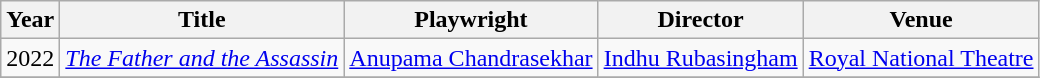<table class="wikitable sortable">
<tr>
<th>Year</th>
<th>Title</th>
<th>Playwright</th>
<th>Director</th>
<th>Venue</th>
</tr>
<tr>
<td>2022</td>
<td><em><a href='#'>The Father and the Assassin</a></em></td>
<td><a href='#'>Anupama Chandrasekhar</a></td>
<td><a href='#'>Indhu Rubasingham</a></td>
<td><a href='#'>Royal National Theatre</a></td>
</tr>
<tr>
</tr>
</table>
